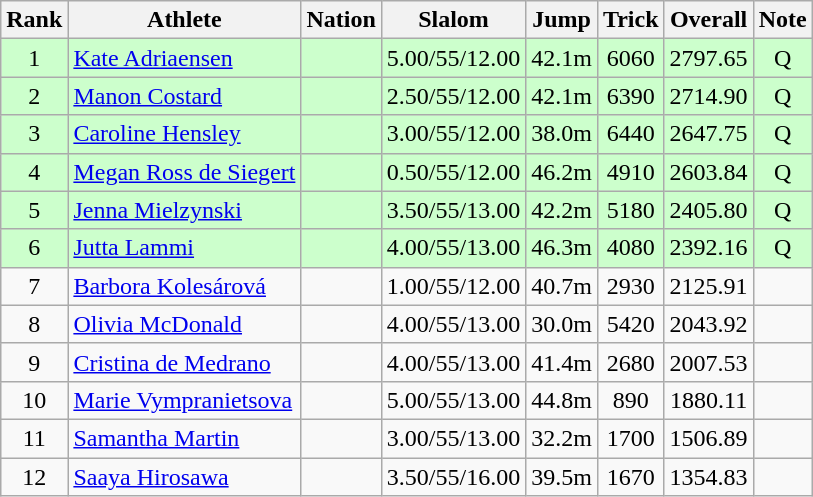<table class="wikitable sortable" style="text-align:center">
<tr>
<th>Rank</th>
<th>Athlete</th>
<th>Nation</th>
<th>Slalom</th>
<th>Jump</th>
<th>Trick</th>
<th>Overall</th>
<th>Note</th>
</tr>
<tr bgcolor=ccffcc>
<td>1</td>
<td align=left><a href='#'>Kate Adriaensen</a></td>
<td align=left></td>
<td>5.00/55/12.00</td>
<td>42.1m</td>
<td>6060</td>
<td>2797.65</td>
<td>Q</td>
</tr>
<tr bgcolor=ccffcc>
<td>2</td>
<td align=left><a href='#'>Manon Costard</a></td>
<td align=left></td>
<td>2.50/55/12.00</td>
<td>42.1m</td>
<td>6390</td>
<td>2714.90</td>
<td>Q</td>
</tr>
<tr bgcolor=ccffcc>
<td>3</td>
<td align=left><a href='#'>Caroline Hensley</a></td>
<td align=left></td>
<td>3.00/55/12.00</td>
<td>38.0m</td>
<td>6440</td>
<td>2647.75</td>
<td>Q</td>
</tr>
<tr bgcolor=ccffcc>
<td>4</td>
<td align=left><a href='#'>Megan Ross de Siegert</a></td>
<td align=left></td>
<td>0.50/55/12.00</td>
<td>46.2m</td>
<td>4910</td>
<td>2603.84</td>
<td>Q</td>
</tr>
<tr bgcolor=ccffcc>
<td>5</td>
<td align=left><a href='#'>Jenna Mielzynski</a></td>
<td align=left></td>
<td>3.50/55/13.00</td>
<td>42.2m</td>
<td>5180</td>
<td>2405.80</td>
<td>Q</td>
</tr>
<tr bgcolor=ccffcc>
<td>6</td>
<td align=left><a href='#'>Jutta Lammi</a></td>
<td align=left></td>
<td>4.00/55/13.00</td>
<td>46.3m</td>
<td>4080</td>
<td>2392.16</td>
<td>Q</td>
</tr>
<tr>
<td>7</td>
<td align=left><a href='#'>Barbora Kolesárová</a></td>
<td align=left></td>
<td>1.00/55/12.00</td>
<td>40.7m</td>
<td>2930</td>
<td>2125.91</td>
<td></td>
</tr>
<tr>
<td>8</td>
<td align=left><a href='#'>Olivia McDonald</a></td>
<td align=left></td>
<td>4.00/55/13.00</td>
<td>30.0m</td>
<td>5420</td>
<td>2043.92</td>
<td></td>
</tr>
<tr>
<td>9</td>
<td align=left><a href='#'>Cristina de Medrano</a></td>
<td align=left></td>
<td>4.00/55/13.00</td>
<td>41.4m</td>
<td>2680</td>
<td>2007.53</td>
<td></td>
</tr>
<tr>
<td>10</td>
<td align=left><a href='#'>Marie Vympranietsova</a></td>
<td align=left></td>
<td>5.00/55/13.00</td>
<td>44.8m</td>
<td>890</td>
<td>1880.11</td>
<td></td>
</tr>
<tr>
<td>11</td>
<td align=left><a href='#'>Samantha Martin</a></td>
<td align=left></td>
<td>3.00/55/13.00</td>
<td>32.2m</td>
<td>1700</td>
<td>1506.89</td>
<td></td>
</tr>
<tr>
<td>12</td>
<td align=left><a href='#'>Saaya Hirosawa</a></td>
<td align=left></td>
<td>3.50/55/16.00</td>
<td>39.5m</td>
<td>1670</td>
<td>1354.83</td>
<td></td>
</tr>
</table>
